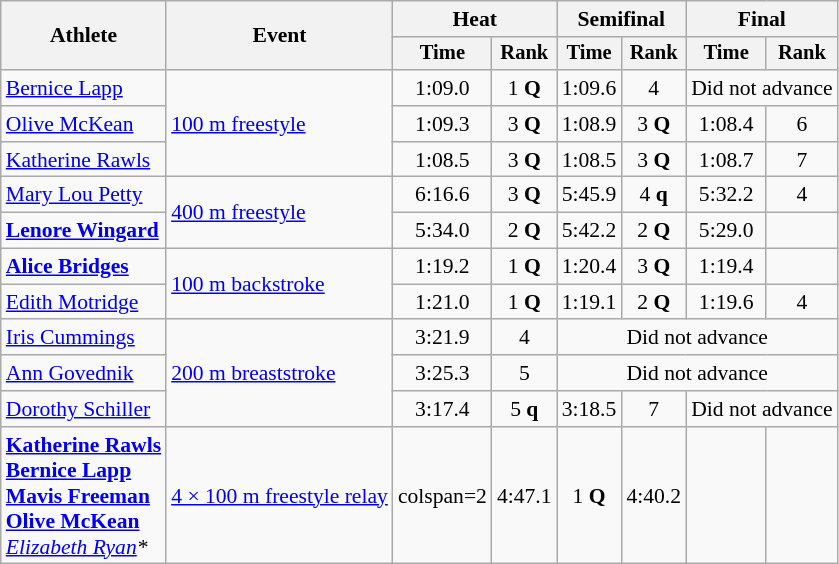<table class=wikitable style="font-size:90%;">
<tr>
<th rowspan=2>Athlete</th>
<th rowspan=2>Event</th>
<th colspan=2>Heat</th>
<th colspan=2>Semifinal</th>
<th colspan=2>Final</th>
</tr>
<tr style="font-size:95%">
<th>Time</th>
<th>Rank</th>
<th>Time</th>
<th>Rank</th>
<th>Time</th>
<th>Rank</th>
</tr>
<tr align=center>
<td align=left><a href='#'>Bernice Lapp</a></td>
<td rowspan=3 align=left><a href='#'>100 m freestyle</a></td>
<td>1:09.0</td>
<td>1 <strong>Q</strong></td>
<td>1:09.6</td>
<td>4</td>
<td colspan=2>Did not advance</td>
</tr>
<tr align=center>
<td align=left><a href='#'>Olive McKean</a></td>
<td>1:09.3</td>
<td>3 <strong>Q</strong></td>
<td>1:08.9</td>
<td>3 <strong>Q</strong></td>
<td>1:08.4</td>
<td>6</td>
</tr>
<tr align=center>
<td align=left><a href='#'>Katherine Rawls</a></td>
<td>1:08.5</td>
<td>3 <strong>Q</strong></td>
<td>1:08.5</td>
<td>3 <strong>Q</strong></td>
<td>1:08.7</td>
<td>7</td>
</tr>
<tr align=center>
<td align=left><a href='#'>Mary Lou Petty</a></td>
<td rowspan=2 align=left><a href='#'>400 m freestyle</a></td>
<td>6:16.6</td>
<td>3 <strong>Q</strong></td>
<td>5:45.9</td>
<td>4 <strong>q</strong></td>
<td>5:32.2</td>
<td>4</td>
</tr>
<tr align=center>
<td align=left><strong><a href='#'>Lenore Wingard</a></strong></td>
<td>5:34.0</td>
<td>2 <strong>Q</strong></td>
<td>5:42.2</td>
<td>2 <strong>Q</strong></td>
<td>5:29.0</td>
<td></td>
</tr>
<tr align=center>
<td align=left><strong><a href='#'>Alice Bridges</a></strong></td>
<td rowspan=2 align=left><a href='#'>100 m backstroke</a></td>
<td>1:19.2</td>
<td>1 <strong>Q</strong></td>
<td>1:20.4</td>
<td>3 <strong>Q</strong></td>
<td>1:19.4</td>
<td></td>
</tr>
<tr align=center>
<td align=left><a href='#'>Edith Motridge</a></td>
<td>1:21.0</td>
<td>1 <strong>Q</strong></td>
<td>1:19.1</td>
<td>2 <strong>Q</strong></td>
<td>1:19.6</td>
<td>4</td>
</tr>
<tr align=center>
<td align=left><a href='#'>Iris Cummings</a></td>
<td rowspan=3 align=left><a href='#'>200 m breaststroke</a></td>
<td>3:21.9</td>
<td>4</td>
<td colspan=4>Did not advance</td>
</tr>
<tr align=center>
<td align=left><a href='#'>Ann Govednik</a></td>
<td>3:25.3</td>
<td>5</td>
<td colspan=4>Did not advance</td>
</tr>
<tr align=center>
<td align=left><a href='#'>Dorothy Schiller</a></td>
<td>3:17.4</td>
<td>5 <strong>q</strong></td>
<td>3:18.5</td>
<td>7</td>
<td colspan=2>Did not advance</td>
</tr>
<tr align=center>
<td align=left><strong><a href='#'>Katherine Rawls</a><br><a href='#'>Bernice Lapp</a><br><a href='#'>Mavis Freeman</a><br><a href='#'>Olive McKean</a></strong><br><em><a href='#'>Elizabeth Ryan</a>*</em></td>
<td align=left><a href='#'>4 × 100 m freestyle relay</a></td>
<td>colspan=2 </td>
<td>4:47.1</td>
<td>1 <strong>Q</strong></td>
<td>4:40.2</td>
<td></td>
</tr>
</table>
